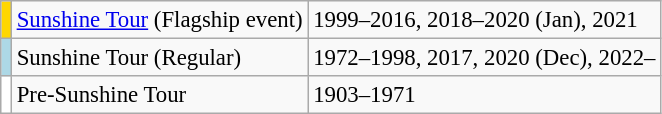<table class="wikitable" style="font-size:95%">
<tr>
<td style="background:gold"></td>
<td><a href='#'>Sunshine Tour</a> (Flagship event)</td>
<td>1999–2016, 2018–2020 (Jan), 2021</td>
</tr>
<tr>
<td style="background:lightblue"></td>
<td>Sunshine Tour (Regular)</td>
<td>1972–1998, 2017, 2020 (Dec), 2022–</td>
</tr>
<tr>
<td style="background:white"></td>
<td>Pre-Sunshine Tour</td>
<td>1903–1971</td>
</tr>
</table>
